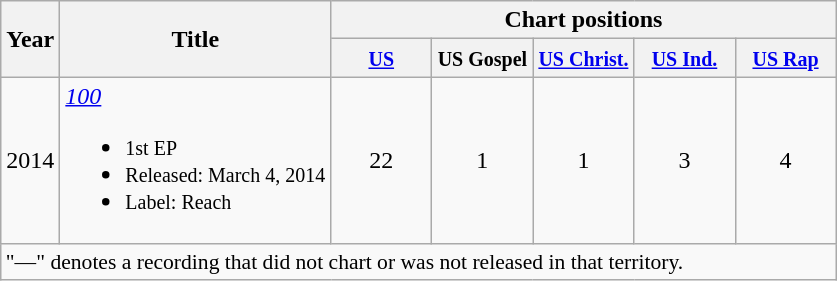<table class="wikitable">
<tr>
<th rowspan="2">Year</th>
<th rowspan="2">Title</th>
<th colspan="7">Chart positions</th>
</tr>
<tr>
<th style="width:60px;"><small><a href='#'>US</a></small></th>
<th style="width:60px;"><small>US Gospel</small></th>
<th style="width:60px;"><small><a href='#'>US Christ.</a></small></th>
<th style="width:60px;"><small><a href='#'>US Ind.</a></small></th>
<th style="width:60px;"><small><a href='#'>US Rap</a></small></th>
</tr>
<tr>
<td>2014</td>
<td><em><a href='#'>100</a></em><br><ul><li><small>1st EP</small></li><li><small>Released: March 4, 2014</small></li><li><small>Label: Reach</small></li></ul></td>
<td style="text-align:center;">22</td>
<td style="text-align:center;">1</td>
<td style="text-align:center;">1</td>
<td style="text-align:center;">3</td>
<td style="text-align:center;">4</td>
</tr>
<tr>
<td colspan="15" style="font-size:90%">"—" denotes a recording that did not chart or was not released in that territory.</td>
</tr>
</table>
